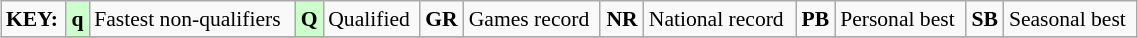<table class="wikitable" style="margin:0.5em auto; font-size:90%;position:relative;" width=60%>
<tr>
<td><strong>KEY:</strong></td>
<td bgcolor=ccffcc align=center><strong>q</strong></td>
<td>Fastest non-qualifiers</td>
<td bgcolor=ccffcc align=center><strong>Q</strong></td>
<td>Qualified</td>
<td align=center><strong>GR</strong></td>
<td>Games record</td>
<td align=center><strong>NR</strong></td>
<td>National record</td>
<td align=center><strong>PB</strong></td>
<td>Personal best</td>
<td align=center><strong>SB</strong></td>
<td>Seasonal best</td>
</tr>
<tr>
</tr>
</table>
